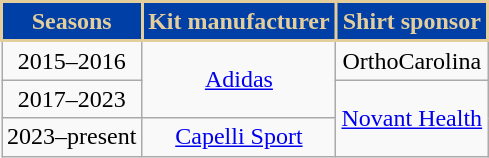<table class="wikitable" style="text-align: center">
<tr>
<th style="background-color:#003FA5; color:#E4CE9B; border:2px solid #E4CE9B" !scope=col>Seasons</th>
<th style="background-color:#003FA5; color:#E4CE9B; border:2px solid #E4CE9B" !scope=col>Kit manufacturer</th>
<th style="background-color:#003FA5; color:#E4CE9B; border:2px solid #E4CE9B" !scope=col>Shirt sponsor</th>
</tr>
<tr>
<td>2015–2016</td>
<td rowspan="2"><a href='#'>Adidas</a></td>
<td>OrthoCarolina</td>
</tr>
<tr>
<td>2017–2023</td>
<td rowspan="2"><a href='#'>Novant Health</a></td>
</tr>
<tr>
<td>2023–present</td>
<td><a href='#'>Capelli Sport</a></td>
</tr>
</table>
